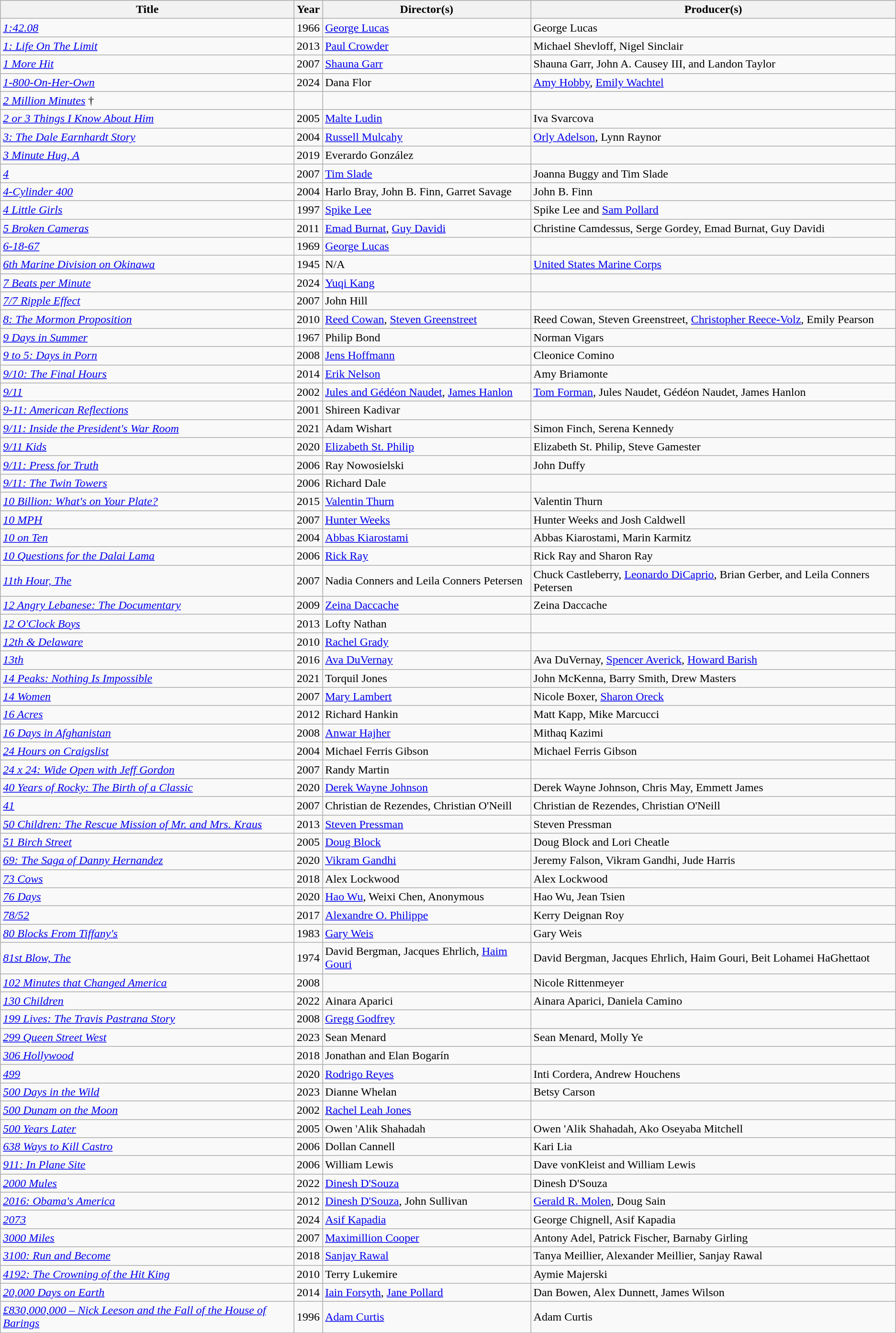<table class="wikitable sortable">
<tr>
<th>Title</th>
<th>Year</th>
<th>Director(s)</th>
<th>Producer(s)</th>
</tr>
<tr>
<td><em><a href='#'>1:42.08</a></em></td>
<td>1966</td>
<td><a href='#'>George Lucas</a></td>
<td>George Lucas</td>
</tr>
<tr>
<td><em><a href='#'>1: Life On The Limit</a></em></td>
<td>2013</td>
<td><a href='#'>Paul Crowder</a></td>
<td>Michael Shevloff, Nigel Sinclair</td>
</tr>
<tr>
<td><em><a href='#'>1 More Hit</a></em></td>
<td>2007</td>
<td><a href='#'>Shauna Garr</a></td>
<td>Shauna Garr, John A. Causey III, and Landon Taylor</td>
</tr>
<tr>
<td><em><a href='#'>1-800-On-Her-Own</a></em></td>
<td>2024</td>
<td>Dana Flor</td>
<td><a href='#'>Amy Hobby</a>, <a href='#'>Emily Wachtel</a></td>
</tr>
<tr>
<td><em><a href='#'>2 Million Minutes</a></em> †</td>
<td></td>
<td></td>
<td></td>
</tr>
<tr>
<td><em><a href='#'>2 or 3 Things I Know About Him</a></em></td>
<td>2005</td>
<td><a href='#'>Malte Ludin</a></td>
<td>Iva Svarcova</td>
</tr>
<tr>
<td><em><a href='#'>3: The Dale Earnhardt Story</a></em></td>
<td>2004</td>
<td><a href='#'>Russell Mulcahy</a></td>
<td><a href='#'>Orly Adelson</a>, Lynn Raynor</td>
</tr>
<tr>
<td><em><a href='#'>3 Minute Hug, A</a></em></td>
<td>2019</td>
<td>Everardo González</td>
<td></td>
</tr>
<tr>
<td><em><a href='#'>4</a></em></td>
<td>2007</td>
<td><a href='#'>Tim Slade</a></td>
<td>Joanna Buggy and Tim Slade</td>
</tr>
<tr>
<td><em><a href='#'>4-Cylinder 400</a></em></td>
<td>2004</td>
<td>Harlo Bray, John B. Finn, Garret Savage</td>
<td>John B. Finn</td>
</tr>
<tr>
<td><em><a href='#'>4 Little Girls</a></em></td>
<td>1997</td>
<td><a href='#'>Spike Lee</a></td>
<td>Spike Lee and <a href='#'>Sam Pollard</a></td>
</tr>
<tr>
<td><em><a href='#'>5 Broken Cameras</a></em></td>
<td>2011</td>
<td><a href='#'>Emad Burnat</a>, <a href='#'>Guy Davidi</a></td>
<td>Christine Camdessus, Serge Gordey, Emad Burnat, Guy Davidi</td>
</tr>
<tr>
<td><em><a href='#'>6-18-67</a></em></td>
<td>1969</td>
<td><a href='#'>George Lucas</a></td>
<td></td>
</tr>
<tr>
<td><em><a href='#'>6th Marine Division on Okinawa</a></em></td>
<td>1945</td>
<td>N/A</td>
<td><a href='#'>United States Marine Corps</a></td>
</tr>
<tr>
<td><em><a href='#'>7 Beats per Minute</a></em></td>
<td>2024</td>
<td><a href='#'>Yuqi Kang</a></td>
<td></td>
</tr>
<tr>
<td><em><a href='#'>7/7 Ripple Effect</a></em></td>
<td>2007</td>
<td>John Hill</td>
<td></td>
</tr>
<tr>
<td><em><a href='#'>8: The Mormon Proposition</a></em></td>
<td>2010</td>
<td><a href='#'>Reed Cowan</a>, <a href='#'>Steven Greenstreet</a></td>
<td>Reed Cowan, Steven Greenstreet, <a href='#'>Christopher Reece-Volz</a>, Emily Pearson</td>
</tr>
<tr>
<td><em><a href='#'>9 Days in Summer</a></em></td>
<td>1967</td>
<td>Philip Bond</td>
<td>Norman Vigars</td>
</tr>
<tr>
<td><em><a href='#'>9 to 5: Days in Porn</a></em></td>
<td>2008</td>
<td><a href='#'>Jens Hoffmann</a></td>
<td>Cleonice Comino</td>
</tr>
<tr>
<td><em><a href='#'>9/10: The Final Hours</a></em></td>
<td>2014</td>
<td><a href='#'>Erik Nelson</a></td>
<td>Amy Briamonte</td>
</tr>
<tr>
<td><em><a href='#'>9/11</a></em></td>
<td>2002</td>
<td><a href='#'>Jules and Gédéon Naudet</a>, <a href='#'>James Hanlon</a></td>
<td><a href='#'>Tom Forman</a>, Jules Naudet, Gédéon Naudet, James Hanlon</td>
</tr>
<tr>
<td><em><a href='#'>9-11: American Reflections</a></em></td>
<td>2001</td>
<td>Shireen Kadivar</td>
<td></td>
</tr>
<tr>
<td><em><a href='#'>9/11: Inside the President's War Room</a></em></td>
<td>2021</td>
<td>Adam Wishart</td>
<td>Simon Finch, Serena Kennedy</td>
</tr>
<tr>
<td><em><a href='#'>9/11 Kids</a></em></td>
<td>2020</td>
<td><a href='#'>Elizabeth St. Philip</a></td>
<td>Elizabeth St. Philip, Steve Gamester</td>
</tr>
<tr>
<td><em><a href='#'>9/11: Press for Truth</a></em></td>
<td>2006</td>
<td>Ray Nowosielski</td>
<td>John Duffy</td>
</tr>
<tr>
<td><em><a href='#'>9/11: The Twin Towers</a></em></td>
<td>2006</td>
<td>Richard Dale</td>
<td></td>
</tr>
<tr>
<td><em><a href='#'>10 Billion: What's on Your Plate?</a></em></td>
<td>2015</td>
<td><a href='#'>Valentin Thurn</a></td>
<td>Valentin Thurn</td>
</tr>
<tr>
<td><em><a href='#'>10 MPH</a></em></td>
<td>2007</td>
<td><a href='#'>Hunter Weeks</a></td>
<td>Hunter Weeks and Josh Caldwell</td>
</tr>
<tr>
<td><em><a href='#'>10 on Ten</a></em></td>
<td>2004</td>
<td><a href='#'>Abbas Kiarostami</a></td>
<td>Abbas Kiarostami, Marin Karmitz</td>
</tr>
<tr>
<td><em><a href='#'>10 Questions for the Dalai Lama</a></em></td>
<td>2006</td>
<td><a href='#'>Rick Ray</a></td>
<td>Rick Ray and Sharon Ray</td>
</tr>
<tr>
<td><em><a href='#'>11th Hour, The</a></em></td>
<td>2007</td>
<td>Nadia Conners and Leila Conners Petersen</td>
<td>Chuck Castleberry, <a href='#'>Leonardo DiCaprio</a>, Brian Gerber, and Leila Conners Petersen</td>
</tr>
<tr>
<td><em><a href='#'>12 Angry Lebanese: The Documentary</a></em></td>
<td>2009</td>
<td><a href='#'>Zeina Daccache</a></td>
<td>Zeina Daccache</td>
</tr>
<tr>
<td><em><a href='#'>12 O'Clock Boys</a></em></td>
<td>2013</td>
<td>Lofty Nathan</td>
<td></td>
</tr>
<tr>
<td><em><a href='#'>12th & Delaware</a></em></td>
<td>2010</td>
<td><a href='#'>Rachel Grady</a></td>
<td></td>
</tr>
<tr>
<td><em><a href='#'>13th</a></em></td>
<td>2016</td>
<td><a href='#'>Ava DuVernay</a></td>
<td>Ava DuVernay, <a href='#'>Spencer Averick</a>, <a href='#'>Howard Barish</a></td>
</tr>
<tr>
<td><em><a href='#'>14 Peaks: Nothing Is Impossible</a></em></td>
<td>2021</td>
<td>Torquil Jones</td>
<td>John McKenna, Barry Smith, Drew Masters</td>
</tr>
<tr>
<td><em><a href='#'>14 Women</a></em></td>
<td>2007</td>
<td><a href='#'>Mary Lambert</a></td>
<td>Nicole Boxer, <a href='#'>Sharon Oreck</a></td>
</tr>
<tr>
<td><em><a href='#'>16 Acres</a></em></td>
<td>2012</td>
<td>Richard Hankin</td>
<td>Matt Kapp, Mike Marcucci</td>
</tr>
<tr>
<td><em><a href='#'>16 Days in Afghanistan</a></em></td>
<td>2008</td>
<td><a href='#'>Anwar Hajher</a></td>
<td>Mithaq Kazimi</td>
</tr>
<tr>
<td><em><a href='#'>24 Hours on Craigslist</a></em></td>
<td>2004</td>
<td>Michael Ferris Gibson</td>
<td>Michael Ferris Gibson</td>
</tr>
<tr>
<td><em><a href='#'>24 x 24: Wide Open with Jeff Gordon</a></em></td>
<td>2007</td>
<td>Randy Martin</td>
<td></td>
</tr>
<tr>
<td><em><a href='#'>40 Years of Rocky: The Birth of a Classic</a></em></td>
<td>2020</td>
<td><a href='#'>Derek Wayne Johnson</a></td>
<td>Derek Wayne Johnson, Chris May, Emmett James</td>
</tr>
<tr>
<td><em><a href='#'>41</a></em></td>
<td>2007</td>
<td>Christian de Rezendes, Christian O'Neill</td>
<td>Christian de Rezendes, Christian O'Neill</td>
</tr>
<tr>
<td><em><a href='#'>50 Children: The Rescue Mission of Mr. and Mrs. Kraus</a></em></td>
<td>2013</td>
<td><a href='#'>Steven Pressman</a></td>
<td>Steven Pressman</td>
</tr>
<tr>
<td><em><a href='#'>51 Birch Street</a></em></td>
<td>2005</td>
<td><a href='#'>Doug Block</a></td>
<td>Doug Block and Lori Cheatle</td>
</tr>
<tr>
<td><em><a href='#'>69: The Saga of Danny Hernandez</a></em></td>
<td>2020</td>
<td><a href='#'>Vikram Gandhi</a></td>
<td>Jeremy Falson, Vikram Gandhi, Jude Harris</td>
</tr>
<tr>
<td><em><a href='#'>73 Cows</a></em></td>
<td>2018</td>
<td>Alex Lockwood</td>
<td>Alex Lockwood</td>
</tr>
<tr>
<td><em><a href='#'>76 Days</a></em></td>
<td>2020</td>
<td><a href='#'>Hao Wu</a>, Weixi Chen, Anonymous</td>
<td>Hao Wu, Jean Tsien</td>
</tr>
<tr>
<td><em><a href='#'>78/52</a></em></td>
<td>2017</td>
<td><a href='#'>Alexandre O. Philippe</a></td>
<td>Kerry Deignan Roy</td>
</tr>
<tr>
<td><em><a href='#'>80 Blocks From Tiffany's</a></em></td>
<td>1983</td>
<td><a href='#'>Gary Weis</a></td>
<td>Gary Weis</td>
</tr>
<tr>
<td><em><a href='#'>81st Blow, The</a></em></td>
<td>1974</td>
<td>David Bergman, Jacques Ehrlich, <a href='#'>Haim Gouri</a></td>
<td>David Bergman, Jacques Ehrlich, Haim Gouri, Beit Lohamei HaGhettaot</td>
</tr>
<tr>
<td><em><a href='#'>102 Minutes that Changed America</a></em></td>
<td>2008</td>
<td></td>
<td>Nicole Rittenmeyer</td>
</tr>
<tr>
<td><em><a href='#'>130 Children</a></em></td>
<td>2022</td>
<td>Ainara Aparici</td>
<td>Ainara Aparici, Daniela Camino</td>
</tr>
<tr>
<td><em><a href='#'>199 Lives: The Travis Pastrana Story</a></em></td>
<td>2008</td>
<td><a href='#'>Gregg Godfrey</a></td>
<td></td>
</tr>
<tr>
<td><em><a href='#'>299 Queen Street West</a></em></td>
<td>2023</td>
<td>Sean Menard</td>
<td>Sean Menard, Molly Ye</td>
</tr>
<tr>
<td><em><a href='#'>306 Hollywood</a></em></td>
<td>2018</td>
<td>Jonathan and Elan Bogarín</td>
<td></td>
</tr>
<tr>
<td><em><a href='#'>499</a></em></td>
<td>2020</td>
<td><a href='#'>Rodrigo Reyes</a></td>
<td>Inti Cordera, Andrew Houchens</td>
</tr>
<tr>
<td><em><a href='#'>500 Days in the Wild</a></em></td>
<td>2023</td>
<td>Dianne Whelan</td>
<td>Betsy Carson</td>
</tr>
<tr>
<td><em><a href='#'>500 Dunam on the Moon</a></em></td>
<td>2002</td>
<td><a href='#'>Rachel Leah Jones</a></td>
<td></td>
</tr>
<tr>
<td><em><a href='#'>500 Years Later</a></em></td>
<td>2005</td>
<td>Owen 'Alik Shahadah</td>
<td>Owen 'Alik Shahadah, Ako Oseyaba Mitchell</td>
</tr>
<tr>
<td><em><a href='#'>638 Ways to Kill Castro</a></em></td>
<td>2006</td>
<td>Dollan Cannell</td>
<td>Kari Lia</td>
</tr>
<tr>
<td><em><a href='#'>911: In Plane Site</a></em></td>
<td>2006</td>
<td>William Lewis</td>
<td>Dave vonKleist and William Lewis</td>
</tr>
<tr>
<td><em><a href='#'>2000 Mules</a></em></td>
<td>2022</td>
<td><a href='#'>Dinesh D'Souza</a></td>
<td>Dinesh D'Souza</td>
</tr>
<tr>
<td><em><a href='#'>2016: Obama's America</a></em></td>
<td>2012</td>
<td><a href='#'>Dinesh D'Souza</a>, John Sullivan</td>
<td><a href='#'>Gerald R. Molen</a>, Doug Sain</td>
</tr>
<tr>
<td><em><a href='#'>2073</a></em></td>
<td>2024</td>
<td><a href='#'>Asif Kapadia</a></td>
<td>George Chignell, Asif Kapadia</td>
</tr>
<tr>
<td><em><a href='#'>3000 Miles</a></em></td>
<td>2007</td>
<td><a href='#'>Maximillion Cooper</a></td>
<td>Antony Adel, Patrick Fischer, Barnaby Girling</td>
</tr>
<tr>
<td><em><a href='#'>3100: Run and Become</a></em></td>
<td>2018</td>
<td><a href='#'>Sanjay Rawal</a></td>
<td>Tanya Meillier, Alexander Meillier, Sanjay Rawal</td>
</tr>
<tr>
<td><em><a href='#'>4192: The Crowning of the Hit King</a></em></td>
<td>2010</td>
<td>Terry Lukemire</td>
<td>Aymie Majerski</td>
</tr>
<tr>
<td><em><a href='#'>20,000 Days on Earth</a></em></td>
<td>2014</td>
<td><a href='#'>Iain Forsyth</a>, <a href='#'>Jane Pollard</a></td>
<td>Dan Bowen, Alex Dunnett, James Wilson</td>
</tr>
<tr>
<td><em><a href='#'>£830,000,000 – Nick Leeson and the Fall of the House of Barings</a></em></td>
<td>1996</td>
<td><a href='#'>Adam Curtis</a></td>
<td>Adam Curtis</td>
</tr>
</table>
